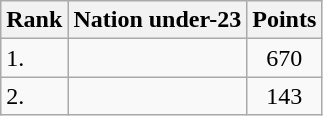<table class="wikitable sortable">
<tr>
<th>Rank</th>
<th>Nation under-23</th>
<th>Points</th>
</tr>
<tr>
<td>1.</td>
<td></td>
<td align=center>670</td>
</tr>
<tr>
<td>2.</td>
<td></td>
<td align=center>143</td>
</tr>
</table>
